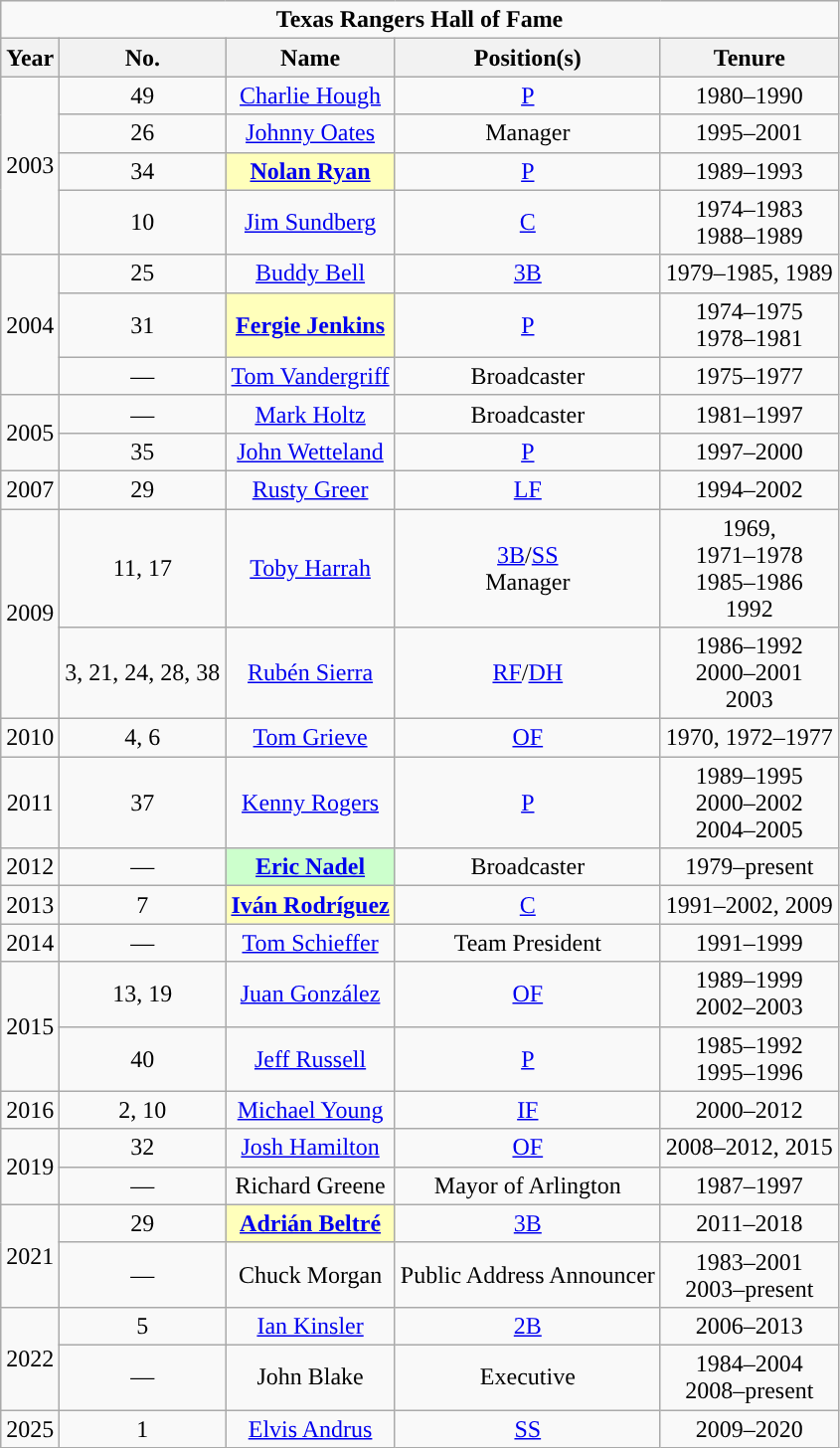<table class="wikitable" style="text-align:center">
<tr>
<td colspan="5"><strong>Texas Rangers Hall of Fame</strong></td>
</tr>
<tr>
<th scope="col">Year</th>
<th scope="col">No.</th>
<th scope="col">Name</th>
<th scope="col">Position(s)</th>
<th scope="col">Tenure</th>
</tr>
<tr>
<td rowspan=4>2003</td>
<td>49</td>
<td><a href='#'>Charlie Hough</a></td>
<td><a href='#'>P</a></td>
<td>1980–1990</td>
</tr>
<tr>
<td>26</td>
<td><a href='#'>Johnny Oates</a></td>
<td>Manager</td>
<td>1995–2001</td>
</tr>
<tr>
<td>34</td>
<td style="background:#ffb;"><strong><a href='#'>Nolan Ryan</a></strong></td>
<td><a href='#'>P</a></td>
<td>1989–1993</td>
</tr>
<tr>
<td>10</td>
<td><a href='#'>Jim Sundberg</a></td>
<td><a href='#'>C</a></td>
<td>1974–1983<br>1988–1989</td>
</tr>
<tr>
<td rowspan=3>2004</td>
<td>25</td>
<td><a href='#'>Buddy Bell</a></td>
<td><a href='#'>3B</a></td>
<td>1979–1985, 1989</td>
</tr>
<tr>
<td>31</td>
<td style="background:#ffb;"><strong><a href='#'>Fergie Jenkins</a></strong></td>
<td><a href='#'>P</a></td>
<td>1974–1975<br>1978–1981</td>
</tr>
<tr>
<td>—</td>
<td><a href='#'>Tom Vandergriff</a></td>
<td>Broadcaster</td>
<td>1975–1977</td>
</tr>
<tr>
<td rowspan=2>2005</td>
<td>—</td>
<td><a href='#'>Mark Holtz</a></td>
<td>Broadcaster</td>
<td>1981–1997</td>
</tr>
<tr>
<td>35</td>
<td><a href='#'>John Wetteland</a></td>
<td><a href='#'>P</a></td>
<td>1997–2000</td>
</tr>
<tr>
<td>2007</td>
<td>29</td>
<td><a href='#'>Rusty Greer</a></td>
<td><a href='#'>LF</a></td>
<td>1994–2002</td>
</tr>
<tr>
<td rowspan=2>2009</td>
<td>11, 17</td>
<td><a href='#'>Toby Harrah</a></td>
<td><a href='#'>3B</a>/<a href='#'>SS</a><br>Manager</td>
<td>1969,<br>1971–1978<br>1985–1986<br>1992</td>
</tr>
<tr>
<td>3, 21, 24, 28, 38</td>
<td><a href='#'>Rubén Sierra</a></td>
<td><a href='#'>RF</a>/<a href='#'>DH</a></td>
<td>1986–1992<br>2000–2001<br>2003</td>
</tr>
<tr>
<td>2010</td>
<td>4, 6</td>
<td><a href='#'>Tom Grieve</a></td>
<td><a href='#'>OF</a></td>
<td>1970, 1972–1977</td>
</tr>
<tr>
<td>2011</td>
<td>37</td>
<td><a href='#'>Kenny Rogers</a></td>
<td><a href='#'>P</a></td>
<td>1989–1995<br>2000–2002<br>2004–2005</td>
</tr>
<tr>
<td>2012</td>
<td>—</td>
<td style="background:#cfc;"><strong><a href='#'>Eric Nadel</a></strong></td>
<td>Broadcaster</td>
<td>1979–present</td>
</tr>
<tr>
<td>2013</td>
<td>7</td>
<td style="background:#ffb;"><strong><a href='#'>Iván Rodríguez</a></strong></td>
<td><a href='#'>C</a></td>
<td>1991–2002, 2009</td>
</tr>
<tr>
<td>2014</td>
<td>—</td>
<td><a href='#'>Tom Schieffer</a></td>
<td>Team President</td>
<td>1991–1999</td>
</tr>
<tr>
<td rowspan=2>2015</td>
<td>13, 19</td>
<td><a href='#'>Juan González</a></td>
<td><a href='#'>OF</a></td>
<td>1989–1999<br>2002–2003</td>
</tr>
<tr>
<td>40</td>
<td><a href='#'>Jeff Russell</a></td>
<td><a href='#'>P</a></td>
<td>1985–1992<br>1995–1996</td>
</tr>
<tr>
<td>2016</td>
<td>2, 10</td>
<td><a href='#'>Michael Young</a></td>
<td><a href='#'>IF</a></td>
<td>2000–2012</td>
</tr>
<tr>
<td rowspan=2>2019</td>
<td>32</td>
<td><a href='#'>Josh Hamilton</a></td>
<td><a href='#'>OF</a></td>
<td>2008–2012, 2015</td>
</tr>
<tr>
<td>—</td>
<td>Richard Greene</td>
<td>Mayor of Arlington</td>
<td>1987–1997</td>
</tr>
<tr>
<td rowspan=2>2021</td>
<td>29</td>
<td style="background:#ffb;"><strong><a href='#'>Adrián Beltré</a></strong></td>
<td><a href='#'>3B</a></td>
<td>2011–2018</td>
</tr>
<tr>
<td>—</td>
<td>Chuck Morgan</td>
<td>Public Address Announcer</td>
<td>1983–2001<br>2003–present</td>
</tr>
<tr>
<td rowspan=2>2022</td>
<td>5</td>
<td><a href='#'>Ian Kinsler</a></td>
<td><a href='#'>2B</a></td>
<td>2006–2013</td>
</tr>
<tr>
<td>—</td>
<td>John Blake</td>
<td>Executive</td>
<td>1984–2004<br>2008–present</td>
</tr>
<tr>
<td>2025</td>
<td>1</td>
<td><a href='#'>Elvis Andrus</a></td>
<td><a href='#'>SS</a></td>
<td>2009–2020</td>
</tr>
</table>
